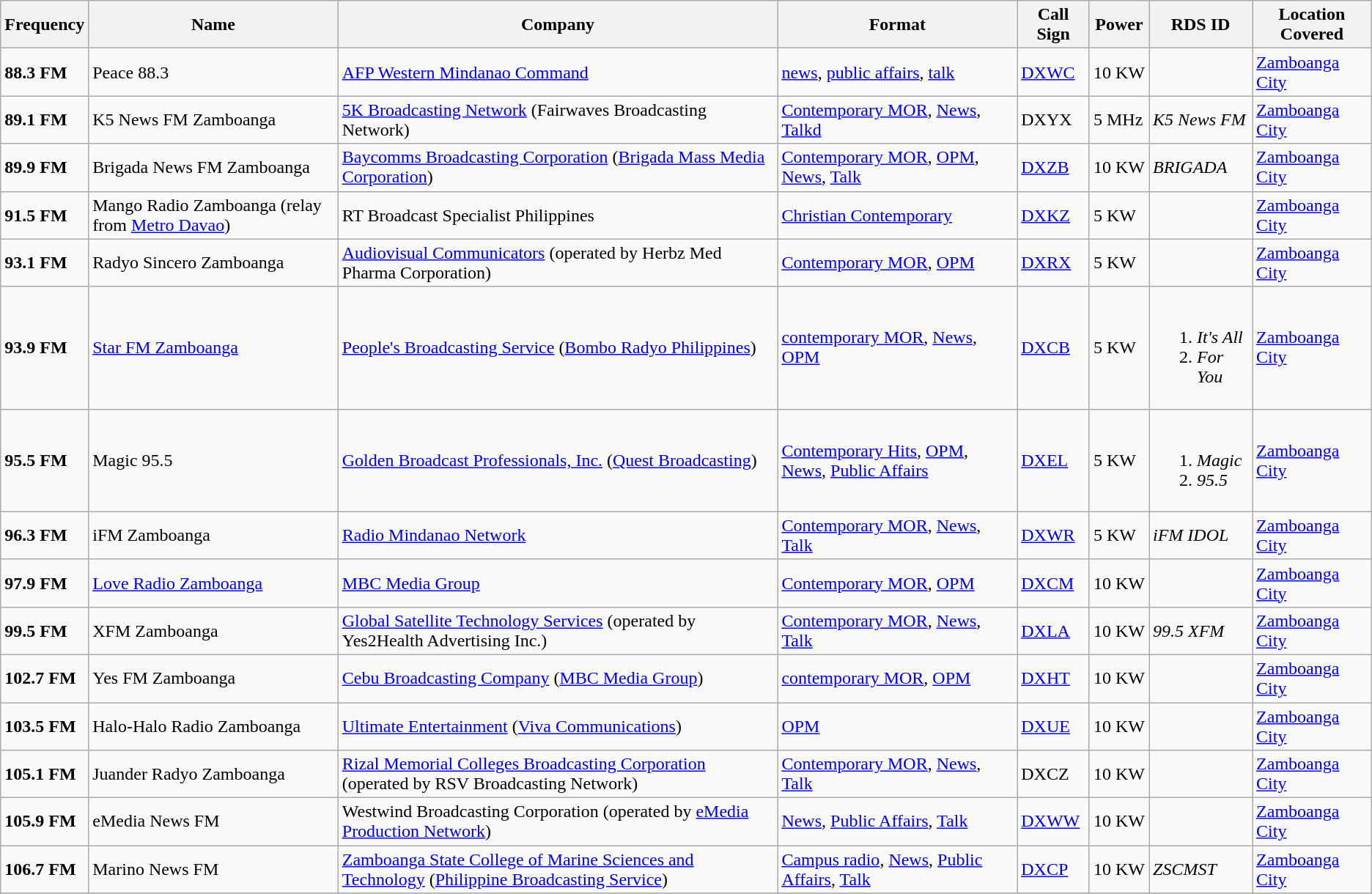<table class="sortable wikitable">
<tr>
<th>Frequency</th>
<th>Name</th>
<th>Company</th>
<th>Format</th>
<th>Call Sign</th>
<th>Power</th>
<th>RDS ID</th>
<th>Location Covered</th>
</tr>
<tr>
<td><strong>88.3 FM</strong></td>
<td>Peace 88.3</td>
<td><a href='#'>AFP Western Mindanao Command</a></td>
<td><a href='#'>news</a>, <a href='#'>public affairs</a>, <a href='#'>talk</a></td>
<td><a href='#'>DXWC</a></td>
<td>10 KW</td>
<td></td>
<td><a href='#'>Zamboanga City</a></td>
</tr>
<tr>
<td><strong>89.1 FM</strong></td>
<td>K5 News FM Zamboanga</td>
<td><a href='#'>5K Broadcasting Network</a> (Fairwaves Broadcasting Network)</td>
<td><a href='#'>Contemporary MOR</a>, <a href='#'>News</a>, <a href='#'>Talkd</a></td>
<td>DXYX</td>
<td>5 MHz</td>
<td><em>K5 News FM</em></td>
<td><a href='#'>Zamboanga City</a></td>
</tr>
<tr>
<td><strong>89.9 FM</strong></td>
<td>Brigada News FM Zamboanga</td>
<td><a href='#'>Baycomms Broadcasting Corporation</a> (<a href='#'>Brigada Mass Media Corporation</a>)</td>
<td><a href='#'>Contemporary MOR</a>, <a href='#'>OPM</a>, <a href='#'>News</a>, <a href='#'>Talk</a></td>
<td><a href='#'>DXZB</a></td>
<td>10 KW</td>
<td><em>BRIGADA</em></td>
<td><a href='#'>Zamboanga City</a></td>
</tr>
<tr>
<td><strong>91.5 FM</strong></td>
<td>Mango Radio Zamboanga (relay from <a href='#'>Metro Davao</a>)</td>
<td>RT Broadcast Specialist Philippines</td>
<td><a href='#'>Christian Contemporary</a></td>
<td><a href='#'>DXKZ</a></td>
<td>5 KW</td>
<td></td>
<td><a href='#'>Zamboanga City</a></td>
</tr>
<tr>
<td><strong>93.1 FM</strong></td>
<td>Radyo Sincero Zamboanga</td>
<td><a href='#'>Audiovisual Communicators</a> (operated by Herbz Med Pharma Corporation)</td>
<td><a href='#'>Contemporary MOR</a>, <a href='#'>OPM</a></td>
<td><a href='#'>DXRX</a></td>
<td>5 KW</td>
<td></td>
<td><a href='#'>Zamboanga City</a></td>
</tr>
<tr>
<td><strong>93.9 FM</strong></td>
<td><a href='#'>Star FM Zamboanga</a></td>
<td><a href='#'>People's Broadcasting Service</a> (<a href='#'>Bombo Radyo Philippines</a>)</td>
<td><a href='#'>contemporary MOR</a>, <a href='#'>News</a>, <a href='#'>OPM</a></td>
<td><a href='#'>DXCB</a></td>
<td>5 KW</td>
<td><br><ol><li><em>It's All</em></li><li><em>For You</em></li></ol></td>
<td><a href='#'>Zamboanga City</a></td>
</tr>
<tr>
<td><strong>95.5 FM</strong></td>
<td>Magic 95.5</td>
<td><a href='#'>Golden Broadcast Professionals, Inc.</a> (<a href='#'>Quest Broadcasting</a>)</td>
<td><a href='#'>Contemporary Hits</a>, <a href='#'>OPM</a>, <a href='#'>News</a>, <a href='#'>Public Affairs</a></td>
<td><a href='#'>DXEL</a></td>
<td>5 KW</td>
<td><br><ol><li><em>Magic</em></li><li><em>95.5</em></li></ol></td>
<td><a href='#'>Zamboanga City</a></td>
</tr>
<tr>
<td><strong>96.3 FM</strong></td>
<td>iFM Zamboanga</td>
<td><a href='#'>Radio Mindanao Network</a></td>
<td><a href='#'>Contemporary MOR</a>, <a href='#'>News</a>, <a href='#'>Talk</a></td>
<td><a href='#'>DXWR</a></td>
<td>5 KW</td>
<td><em>iFM IDOL</em></td>
<td><a href='#'>Zamboanga City</a></td>
</tr>
<tr>
<td><strong>97.9 FM</strong></td>
<td><a href='#'>Love Radio Zamboanga</a></td>
<td><a href='#'>MBC Media Group</a></td>
<td><a href='#'>Contemporary MOR</a>, <a href='#'>OPM</a></td>
<td><a href='#'>DXCM</a></td>
<td>10 KW</td>
<td></td>
<td><a href='#'>Zamboanga City</a></td>
</tr>
<tr>
<td><strong>99.5 FM</strong></td>
<td>XFM Zamboanga</td>
<td><a href='#'>Global Satellite Technology Services</a> (operated by Yes2Health Advertising Inc.)</td>
<td><a href='#'>Contemporary MOR</a>, <a href='#'>News</a>, <a href='#'>Talk</a></td>
<td><a href='#'>DXLA</a></td>
<td>10 KW</td>
<td><em>99.5 XFM</em></td>
<td><a href='#'>Zamboanga City</a></td>
</tr>
<tr>
<td><strong>102.7 FM</strong></td>
<td>Yes FM Zamboanga</td>
<td><a href='#'>Cebu Broadcasting Company</a> (<a href='#'>MBC Media Group</a>)</td>
<td><a href='#'>contemporary MOR</a>, <a href='#'>OPM</a></td>
<td><a href='#'>DXHT</a></td>
<td>10 KW</td>
<td></td>
<td><a href='#'>Zamboanga City</a></td>
</tr>
<tr>
<td><strong>103.5 FM</strong></td>
<td>Halo-Halo Radio Zamboanga</td>
<td><a href='#'>Ultimate Entertainment</a> (<a href='#'>Viva Communications</a>)</td>
<td><a href='#'>OPM</a></td>
<td><a href='#'>DXUE</a></td>
<td>10 KW</td>
<td></td>
<td><a href='#'>Zamboanga City</a></td>
</tr>
<tr>
<td><strong>105.1 FM</strong></td>
<td>Juander Radyo Zamboanga</td>
<td><a href='#'>Rizal Memorial Colleges Broadcasting Corporation</a> (operated by RSV Broadcasting Network)</td>
<td><a href='#'>Contemporary MOR</a>, <a href='#'>News</a>, <a href='#'>Talk</a></td>
<td>DXCZ</td>
<td>10 KW</td>
<td></td>
<td><a href='#'>Zamboanga City</a></td>
</tr>
<tr>
<td><strong>105.9 FM</strong></td>
<td>eMedia News FM</td>
<td>Westwind Broadcasting Corporation (operated by <a href='#'>eMedia Production Network</a>)</td>
<td><a href='#'>News</a>, <a href='#'>Public Affairs</a>, <a href='#'>Talk</a></td>
<td><a href='#'>DXWW</a></td>
<td>10 KW</td>
<td></td>
<td><a href='#'>Zamboanga City</a></td>
</tr>
<tr>
<td><strong>106.7 FM</strong></td>
<td>Marino News FM</td>
<td><a href='#'>Zamboanga State College of Marine Sciences and Technology</a> (<a href='#'>Philippine Broadcasting Service</a>)</td>
<td><a href='#'>Campus radio</a>, <a href='#'>News</a>, <a href='#'>Public Affairs</a>, <a href='#'>Talk</a></td>
<td><a href='#'>DXCP</a></td>
<td>10 KW</td>
<td><em>ZSCMST</em></td>
<td><a href='#'>Zamboanga City</a></td>
</tr>
<tr>
</tr>
</table>
